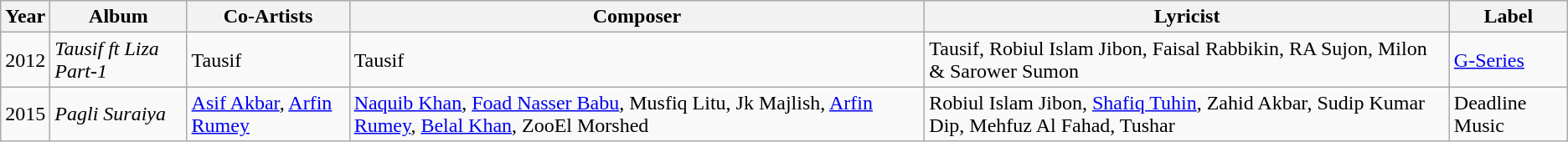<table class="wikitable">
<tr>
<th>Year</th>
<th>Album</th>
<th>Co-Artists</th>
<th>Composer</th>
<th>Lyricist</th>
<th>Label</th>
</tr>
<tr>
<td>2012</td>
<td><em>Tausif ft Liza Part-1</em></td>
<td>Tausif</td>
<td>Tausif</td>
<td>Tausif, Robiul Islam Jibon, Faisal Rabbikin, RA Sujon, Milon  & Sarower Sumon</td>
<td><a href='#'>G-Series</a></td>
</tr>
<tr>
<td>2015</td>
<td><em>Pagli Suraiya</em></td>
<td><a href='#'>Asif Akbar</a>, <a href='#'>Arfin Rumey</a></td>
<td><a href='#'>Naquib Khan</a>, <a href='#'>Foad Nasser Babu</a>, Musfiq Litu, Jk Majlish, <a href='#'>Arfin Rumey</a>,  <a href='#'>Belal Khan</a>, ZooEl Morshed</td>
<td>Robiul Islam Jibon, <a href='#'>Shafiq Tuhin</a>, Zahid Akbar, Sudip Kumar Dip, Mehfuz Al Fahad, Tushar</td>
<td>Deadline Music</td>
</tr>
</table>
